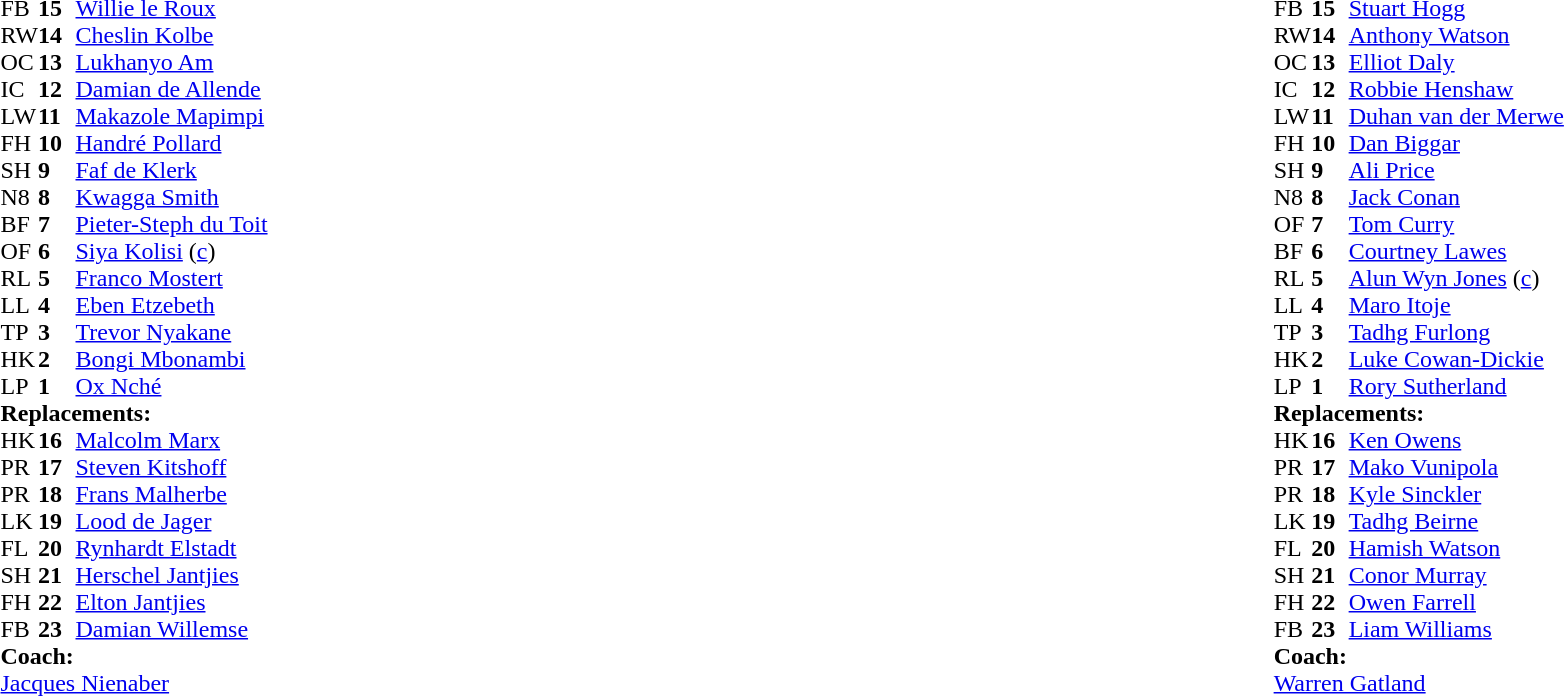<table style="width:100%">
<tr>
<td style="vertical-align:top;width:50%"><br><table cellspacing="0" cellpadding="0">
<tr>
<th width="25"></th>
<th width="25"></th>
</tr>
<tr>
<td>FB</td>
<td><strong>15</strong></td>
<td><a href='#'>Willie le Roux</a></td>
<td></td>
<td></td>
</tr>
<tr>
<td>RW</td>
<td><strong>14</strong></td>
<td><a href='#'>Cheslin Kolbe</a></td>
</tr>
<tr>
<td>OC</td>
<td><strong>13</strong></td>
<td><a href='#'>Lukhanyo Am</a></td>
</tr>
<tr>
<td>IC</td>
<td><strong>12</strong></td>
<td><a href='#'>Damian de Allende</a></td>
</tr>
<tr>
<td>LW</td>
<td><strong>11</strong></td>
<td><a href='#'>Makazole Mapimpi</a></td>
</tr>
<tr>
<td>FH</td>
<td><strong>10</strong></td>
<td><a href='#'>Handré Pollard</a></td>
<td></td>
<td></td>
</tr>
<tr>
<td>SH</td>
<td><strong>9</strong></td>
<td><a href='#'>Faf de Klerk</a></td>
<td></td>
<td></td>
</tr>
<tr>
<td>N8</td>
<td><strong>8</strong></td>
<td><a href='#'>Kwagga Smith</a></td>
<td></td>
<td></td>
</tr>
<tr>
<td>BF</td>
<td><strong>7</strong></td>
<td><a href='#'>Pieter-Steph du Toit</a></td>
</tr>
<tr>
<td>OF</td>
<td><strong>6</strong></td>
<td><a href='#'>Siya Kolisi</a> (<a href='#'>c</a>)</td>
</tr>
<tr>
<td>RL</td>
<td><strong>5</strong></td>
<td><a href='#'>Franco Mostert</a></td>
<td></td>
<td></td>
</tr>
<tr>
<td>LL</td>
<td><strong>4</strong></td>
<td><a href='#'>Eben Etzebeth</a></td>
</tr>
<tr>
<td>TP</td>
<td><strong>3</strong></td>
<td><a href='#'>Trevor Nyakane</a></td>
<td></td>
<td></td>
</tr>
<tr>
<td>HK</td>
<td><strong>2</strong></td>
<td><a href='#'>Bongi Mbonambi</a></td>
<td></td>
<td></td>
</tr>
<tr>
<td>LP</td>
<td><strong>1</strong></td>
<td><a href='#'>Ox Nché</a></td>
<td></td>
<td></td>
</tr>
<tr>
<td colspan=3><strong>Replacements:</strong></td>
</tr>
<tr>
<td>HK</td>
<td><strong>16</strong></td>
<td><a href='#'>Malcolm Marx</a></td>
<td></td>
<td></td>
</tr>
<tr>
<td>PR</td>
<td><strong>17</strong></td>
<td><a href='#'>Steven Kitshoff</a></td>
<td></td>
<td></td>
</tr>
<tr>
<td>PR</td>
<td><strong>18</strong></td>
<td><a href='#'>Frans Malherbe</a></td>
<td></td>
<td></td>
</tr>
<tr>
<td>LK</td>
<td><strong>19</strong></td>
<td><a href='#'>Lood de Jager</a></td>
<td></td>
<td></td>
</tr>
<tr>
<td>FL</td>
<td><strong>20</strong></td>
<td><a href='#'>Rynhardt Elstadt</a></td>
<td></td>
<td></td>
</tr>
<tr>
<td>SH</td>
<td><strong>21</strong></td>
<td><a href='#'>Herschel Jantjies</a></td>
<td></td>
<td></td>
</tr>
<tr>
<td>FH</td>
<td><strong>22</strong></td>
<td><a href='#'>Elton Jantjies</a></td>
<td></td>
<td></td>
</tr>
<tr>
<td>FB</td>
<td><strong>23</strong></td>
<td><a href='#'>Damian Willemse</a></td>
<td></td>
<td></td>
</tr>
<tr>
<td colspan=3><strong>Coach:</strong></td>
</tr>
<tr>
<td colspan="4"> <a href='#'>Jacques Nienaber</a></td>
</tr>
</table>
</td>
<td valign=top></td>
<td style="vertical-align:top;width:50%"><br><table cellspacing="0" cellpadding="0" style="margin:auto">
<tr>
<th width="25"></th>
<th width="25"></th>
</tr>
<tr>
<td>FB</td>
<td><strong>15</strong></td>
<td> <a href='#'>Stuart Hogg</a></td>
</tr>
<tr>
<td>RW</td>
<td><strong>14</strong></td>
<td> <a href='#'>Anthony Watson</a></td>
</tr>
<tr>
<td>OC</td>
<td><strong>13</strong></td>
<td> <a href='#'>Elliot Daly</a></td>
<td></td>
<td></td>
<td></td>
</tr>
<tr>
<td>IC</td>
<td><strong>12</strong></td>
<td> <a href='#'>Robbie Henshaw</a></td>
</tr>
<tr>
<td>LW</td>
<td><strong>11</strong></td>
<td> <a href='#'>Duhan van der Merwe</a></td>
<td></td>
<td></td>
</tr>
<tr>
<td>FH</td>
<td><strong>10</strong></td>
<td> <a href='#'>Dan Biggar</a></td>
<td></td>
<td></td>
<td></td>
</tr>
<tr>
<td>SH</td>
<td><strong>9</strong></td>
<td> <a href='#'>Ali Price</a></td>
<td></td>
<td></td>
</tr>
<tr>
<td>N8</td>
<td><strong>8</strong></td>
<td> <a href='#'>Jack Conan</a></td>
</tr>
<tr>
<td>OF</td>
<td><strong>7</strong></td>
<td> <a href='#'>Tom Curry</a></td>
<td></td>
<td></td>
</tr>
<tr>
<td>BF</td>
<td><strong>6</strong></td>
<td> <a href='#'>Courtney Lawes</a></td>
<td></td>
<td></td>
</tr>
<tr>
<td>RL</td>
<td><strong>5</strong></td>
<td> <a href='#'>Alun Wyn Jones</a> (<a href='#'>c</a>)</td>
</tr>
<tr>
<td>LL</td>
<td><strong>4</strong></td>
<td> <a href='#'>Maro Itoje</a></td>
</tr>
<tr>
<td>TP</td>
<td><strong>3</strong></td>
<td> <a href='#'>Tadhg Furlong</a></td>
<td></td>
<td></td>
</tr>
<tr>
<td>HK</td>
<td><strong>2</strong></td>
<td> <a href='#'>Luke Cowan-Dickie</a></td>
<td></td>
<td></td>
</tr>
<tr>
<td>LP</td>
<td><strong>1</strong></td>
<td> <a href='#'>Rory Sutherland</a></td>
<td></td>
<td></td>
</tr>
<tr>
<td colspan=3><strong>Replacements:</strong></td>
</tr>
<tr>
<td>HK</td>
<td><strong>16</strong></td>
<td> <a href='#'>Ken Owens</a></td>
<td></td>
<td></td>
</tr>
<tr>
<td>PR</td>
<td><strong>17</strong></td>
<td> <a href='#'>Mako Vunipola</a></td>
<td></td>
<td></td>
</tr>
<tr>
<td>PR</td>
<td><strong>18</strong></td>
<td> <a href='#'>Kyle Sinckler</a></td>
<td></td>
<td></td>
</tr>
<tr>
<td>LK</td>
<td><strong>19</strong></td>
<td> <a href='#'>Tadhg Beirne</a></td>
<td></td>
<td></td>
</tr>
<tr>
<td>FL</td>
<td><strong>20</strong></td>
<td> <a href='#'>Hamish Watson</a></td>
<td></td>
<td></td>
</tr>
<tr>
<td>SH</td>
<td><strong>21</strong></td>
<td> <a href='#'>Conor Murray</a></td>
<td></td>
<td></td>
</tr>
<tr>
<td>FH</td>
<td><strong>22</strong></td>
<td> <a href='#'>Owen Farrell</a></td>
<td></td>
<td></td>
</tr>
<tr>
<td>FB</td>
<td><strong>23</strong></td>
<td> <a href='#'>Liam Williams</a></td>
<td></td>
<td></td>
</tr>
<tr>
<td colspan=3><strong>Coach:</strong></td>
</tr>
<tr>
<td colspan="4"> <a href='#'>Warren Gatland</a></td>
</tr>
</table>
</td>
</tr>
</table>
